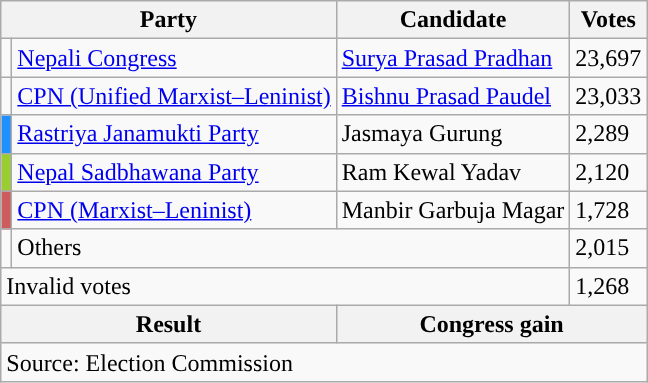<table class="wikitable">
<tr>
<th colspan="2">Party</th>
<th>Candidate</th>
<th>Votes</th>
</tr>
<tr>
<td style="background-color:"></td>
<td><a href='#'>Nepali Congress</a></td>
<td><a href='#'>Surya Prasad Pradhan</a></td>
<td>23,697</td>
</tr>
<tr>
<td style="background-color:"></td>
<td><a href='#'>CPN (Unified Marxist–Leninist)</a></td>
<td><a href='#'>Bishnu Prasad Paudel</a></td>
<td>23,033</td>
</tr>
<tr>
<td style="background-color:dodgerblue"></td>
<td><a href='#'>Rastriya Janamukti Party</a></td>
<td>Jasmaya Gurung</td>
<td>2,289</td>
</tr>
<tr>
<td style="background-color:yellowgreen"></td>
<td><a href='#'>Nepal Sadbhawana Party</a></td>
<td>Ram Kewal Yadav</td>
<td>2,120</td>
</tr>
<tr>
<td style="background-color:indianred"></td>
<td><a href='#'>CPN (Marxist–Leninist)</a></td>
<td>Manbir Garbuja Magar</td>
<td>1,728</td>
</tr>
<tr>
<td></td>
<td colspan="2">Others</td>
<td>2,015</td>
</tr>
<tr>
<td colspan="3">Invalid votes</td>
<td>1,268</td>
</tr>
<tr>
<th colspan="2">Result</th>
<th colspan="2">Congress gain</th>
</tr>
<tr>
<td colspan="4">Source: Election Commission</td>
</tr>
</table>
